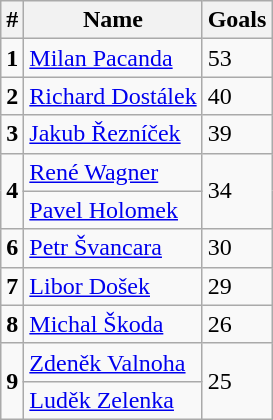<table class="wikitable">
<tr>
<th>#</th>
<th>Name</th>
<th>Goals</th>
</tr>
<tr>
<td><strong>1</strong></td>
<td> <a href='#'>Milan Pacanda</a></td>
<td>53</td>
</tr>
<tr>
<td><strong>2</strong></td>
<td> <a href='#'>Richard Dostálek</a></td>
<td>40</td>
</tr>
<tr>
<td><strong>3</strong></td>
<td> <a href='#'>Jakub Řezníček</a></td>
<td>39</td>
</tr>
<tr>
<td rowspan="2"><strong>4</strong></td>
<td> <a href='#'>René Wagner</a></td>
<td rowspan="2">34</td>
</tr>
<tr>
<td> <a href='#'>Pavel Holomek</a></td>
</tr>
<tr>
<td><strong>6</strong></td>
<td> <a href='#'>Petr Švancara</a></td>
<td>30</td>
</tr>
<tr>
<td><strong>7</strong></td>
<td> <a href='#'>Libor Došek</a></td>
<td>29</td>
</tr>
<tr>
<td><strong>8</strong></td>
<td> <a href='#'>Michal Škoda</a></td>
<td>26</td>
</tr>
<tr>
<td rowspan="2"><strong>9</strong></td>
<td> <a href='#'>Zdeněk Valnoha</a></td>
<td rowspan="2">25</td>
</tr>
<tr>
<td> <a href='#'>Luděk Zelenka</a></td>
</tr>
</table>
